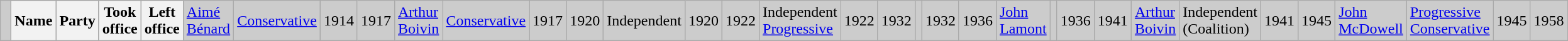<table class="wikitable">
<tr bgcolor="CCCCCC">
<td> </td>
<th width="30%"><strong>Name </strong></th>
<th width="30%"><strong>Party</strong></th>
<th width="20%"><strong>Took office</strong></th>
<th width="20%"><strong>Left office</strong><br></th>
<td><a href='#'>Aimé Bénard</a><br></td>
<td><a href='#'>Conservative</a></td>
<td>1914</td>
<td>1917<br></td>
<td rowspan="4"><a href='#'>Arthur Boivin</a><br></td>
<td><a href='#'>Conservative</a></td>
<td>1917</td>
<td>1920<br></td>
<td>Independent</td>
<td>1920</td>
<td>1922<br></td>
<td>Independent <a href='#'>Progressive</a></td>
<td>1922</td>
<td>1932<br></td>
<td></td>
<td>1932</td>
<td>1936<br></td>
<td><a href='#'>John Lamont</a><br></td>
<td></td>
<td>1936</td>
<td>1941<br></td>
<td><a href='#'>Arthur Boivin</a><br></td>
<td>Independent (Coalition)</td>
<td>1941</td>
<td>1945<br></td>
<td><a href='#'>John McDowell</a><br></td>
<td><a href='#'>Progressive Conservative</a></td>
<td>1945</td>
<td>1958</td>
</tr>
</table>
